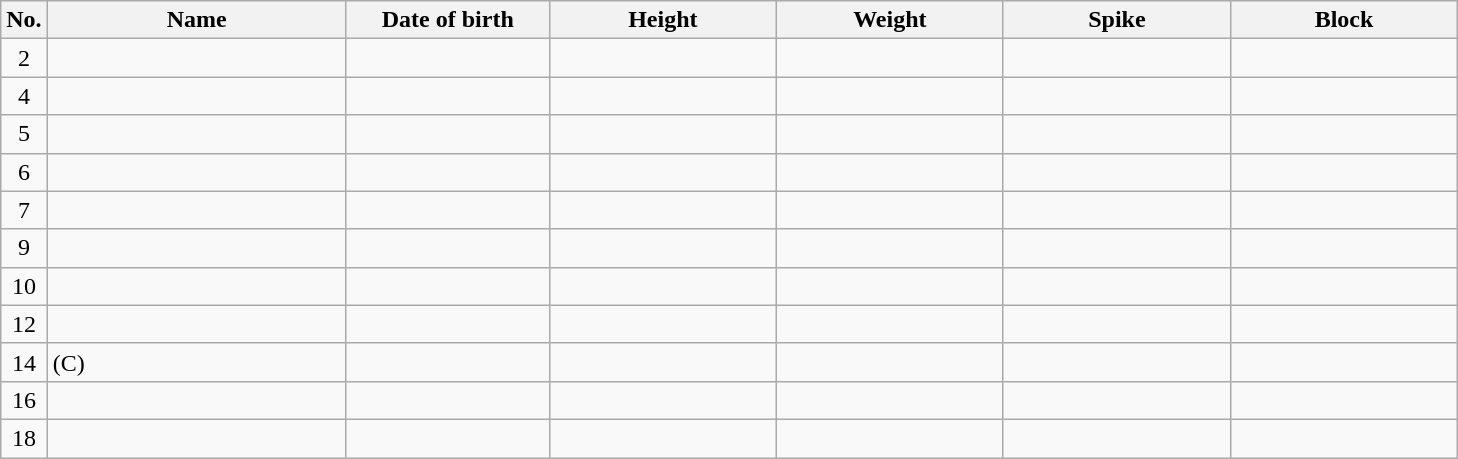<table class="wikitable sortable" style="font-size:100%; text-align:center;">
<tr>
<th>No.</th>
<th style="width:12em">Name</th>
<th style="width:8em">Date of birth</th>
<th style="width:9em">Height</th>
<th style="width:9em">Weight</th>
<th style="width:9em">Spike</th>
<th style="width:9em">Block</th>
</tr>
<tr>
<td>2</td>
<td align=left> </td>
<td align=right></td>
<td></td>
<td></td>
<td></td>
<td></td>
</tr>
<tr>
<td>4</td>
<td align=left> </td>
<td align=right></td>
<td></td>
<td></td>
<td></td>
<td></td>
</tr>
<tr>
<td>5</td>
<td align=left> </td>
<td align=right></td>
<td></td>
<td></td>
<td></td>
<td></td>
</tr>
<tr>
<td>6</td>
<td align=left> </td>
<td align=right></td>
<td></td>
<td></td>
<td></td>
<td></td>
</tr>
<tr>
<td>7</td>
<td align=left> </td>
<td align=right></td>
<td></td>
<td></td>
<td></td>
<td></td>
</tr>
<tr>
<td>9</td>
<td align=left> </td>
<td align=right></td>
<td></td>
<td></td>
<td></td>
<td></td>
</tr>
<tr>
<td>10</td>
<td align=left> </td>
<td align=right></td>
<td></td>
<td></td>
<td></td>
<td></td>
</tr>
<tr>
<td>12</td>
<td align=left> </td>
<td align=right></td>
<td></td>
<td></td>
<td></td>
<td></td>
</tr>
<tr>
<td>14</td>
<td align=left>  (C)</td>
<td align=right></td>
<td></td>
<td></td>
<td></td>
<td></td>
</tr>
<tr>
<td>16</td>
<td align=left> </td>
<td align=right></td>
<td></td>
<td></td>
<td></td>
<td></td>
</tr>
<tr>
<td>18</td>
<td align=left> </td>
<td align=right></td>
<td></td>
<td></td>
<td></td>
<td></td>
</tr>
</table>
